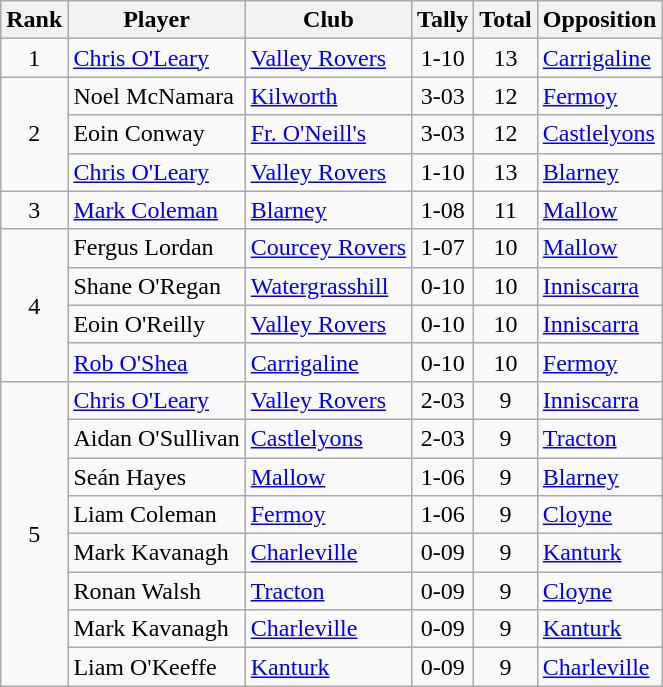<table class="wikitable">
<tr>
<th>Rank</th>
<th>Player</th>
<th>Club</th>
<th>Tally</th>
<th>Total</th>
<th>Opposition</th>
</tr>
<tr>
<td rowspan="1" style="text-align:center;">1</td>
<td><a href='#'>Chris O'Leary</a></td>
<td><a href='#'>Valley Rovers</a></td>
<td align=center>1-10</td>
<td align=center>13</td>
<td><a href='#'>Carrigaline</a></td>
</tr>
<tr>
<td rowspan="3" style="text-align:center;">2</td>
<td>Noel McNamara</td>
<td><a href='#'>Kilworth</a></td>
<td align=center>3-03</td>
<td align=center>12</td>
<td><a href='#'>Fermoy</a></td>
</tr>
<tr>
<td>Eoin Conway</td>
<td><a href='#'>Fr. O'Neill's</a></td>
<td align=center>3-03</td>
<td align=center>12</td>
<td><a href='#'>Castlelyons</a></td>
</tr>
<tr>
<td><a href='#'>Chris O'Leary</a></td>
<td><a href='#'>Valley Rovers</a></td>
<td align=center>1-10</td>
<td align=center>13</td>
<td><a href='#'>Blarney</a></td>
</tr>
<tr>
<td rowspan="1" style="text-align:center;">3</td>
<td><a href='#'>Mark Coleman</a></td>
<td><a href='#'>Blarney</a></td>
<td align=center>1-08</td>
<td align=center>11</td>
<td><a href='#'>Mallow</a></td>
</tr>
<tr>
<td rowspan="4" style="text-align:center;">4</td>
<td>Fergus Lordan</td>
<td><a href='#'>Courcey Rovers</a></td>
<td align=center>1-07</td>
<td align=center>10</td>
<td><a href='#'>Mallow</a></td>
</tr>
<tr>
<td>Shane O'Regan</td>
<td><a href='#'>Watergrasshill</a></td>
<td align=center>0-10</td>
<td align=center>10</td>
<td><a href='#'>Inniscarra</a></td>
</tr>
<tr>
<td>Eoin O'Reilly</td>
<td><a href='#'>Valley Rovers</a></td>
<td align=center>0-10</td>
<td align=center>10</td>
<td><a href='#'>Inniscarra</a></td>
</tr>
<tr>
<td><a href='#'>Rob O'Shea</a></td>
<td><a href='#'>Carrigaline</a></td>
<td align=center>0-10</td>
<td align=center>10</td>
<td><a href='#'>Fermoy</a></td>
</tr>
<tr>
<td rowspan="8" style="text-align:center;">5</td>
<td><a href='#'>Chris O'Leary</a></td>
<td><a href='#'>Valley Rovers</a></td>
<td align=center>2-03</td>
<td align=center>9</td>
<td><a href='#'>Inniscarra</a></td>
</tr>
<tr>
<td>Aidan O'Sullivan</td>
<td><a href='#'>Castlelyons</a></td>
<td align=center>2-03</td>
<td align=center>9</td>
<td><a href='#'>Tracton</a></td>
</tr>
<tr>
<td>Seán Hayes</td>
<td><a href='#'>Mallow</a></td>
<td align=center>1-06</td>
<td align=center>9</td>
<td><a href='#'>Blarney</a></td>
</tr>
<tr>
<td>Liam Coleman</td>
<td><a href='#'>Fermoy</a></td>
<td align=center>1-06</td>
<td align=center>9</td>
<td><a href='#'>Cloyne</a></td>
</tr>
<tr>
<td>Mark Kavanagh</td>
<td><a href='#'>Charleville</a></td>
<td align=center>0-09</td>
<td align=center>9</td>
<td><a href='#'>Kanturk</a></td>
</tr>
<tr>
<td>Ronan Walsh</td>
<td><a href='#'>Tracton</a></td>
<td align=center>0-09</td>
<td align=center>9</td>
<td><a href='#'>Cloyne</a></td>
</tr>
<tr>
<td>Mark Kavanagh</td>
<td><a href='#'>Charleville</a></td>
<td align=center>0-09</td>
<td align=center>9</td>
<td><a href='#'>Kanturk</a></td>
</tr>
<tr>
<td>Liam O'Keeffe</td>
<td><a href='#'>Kanturk</a></td>
<td align=center>0-09</td>
<td align=center>9</td>
<td><a href='#'>Charleville</a></td>
</tr>
</table>
